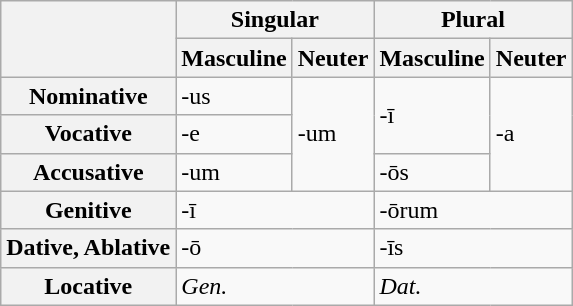<table class="wikitable">
<tr>
<th rowspan="2"></th>
<th colspan="2">Singular</th>
<th colspan="2">Plural</th>
</tr>
<tr>
<th>Masculine</th>
<th>Neuter</th>
<th>Masculine</th>
<th>Neuter</th>
</tr>
<tr>
<th>Nominative</th>
<td>-us</td>
<td rowspan="3">-um</td>
<td rowspan="2">-ī</td>
<td rowspan="3">-a</td>
</tr>
<tr>
<th>Vocative</th>
<td>-e</td>
</tr>
<tr>
<th>Accusative</th>
<td>-um</td>
<td>-ōs</td>
</tr>
<tr>
<th>Genitive</th>
<td colspan="2">-ī</td>
<td colspan="2">-ōrum</td>
</tr>
<tr>
<th>Dative, Ablative</th>
<td colspan="2">-ō</td>
<td colspan="2">-īs</td>
</tr>
<tr>
<th>Locative</th>
<td colspan="2"><em>Gen.</em></td>
<td colspan="2"><em>Dat.</em></td>
</tr>
</table>
